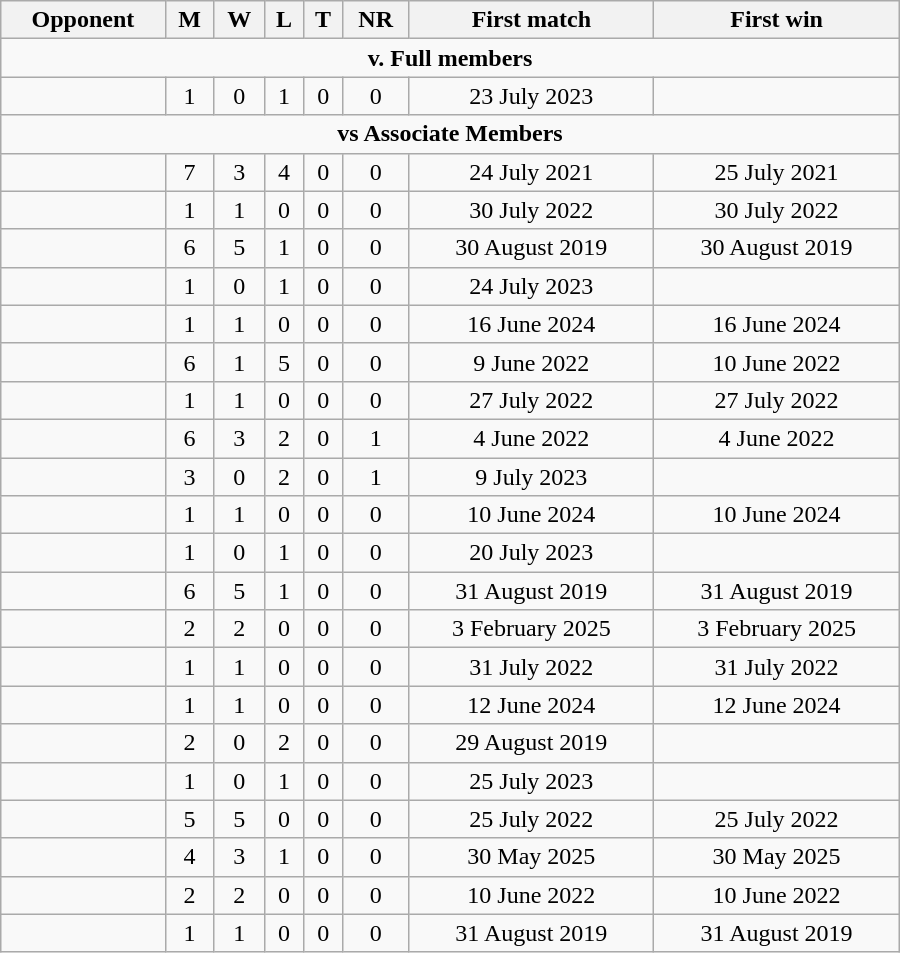<table class="wikitable" style="text-align: center; width: 600px;">
<tr>
<th>Opponent</th>
<th>M</th>
<th>W</th>
<th>L</th>
<th>T</th>
<th>NR</th>
<th>First match</th>
<th>First win</th>
</tr>
<tr>
<td colspan="8" style="text-align:center;"><strong>v. Full members</strong></td>
</tr>
<tr>
<td align=left></td>
<td>1</td>
<td>0</td>
<td>1</td>
<td>0</td>
<td>0</td>
<td>23 July 2023</td>
<td></td>
</tr>
<tr>
<td colspan="8" style="text-align:center;"><strong>vs Associate Members</strong></td>
</tr>
<tr>
<td align=left></td>
<td>7</td>
<td>3</td>
<td>4</td>
<td>0</td>
<td>0</td>
<td>24 July 2021</td>
<td>25 July 2021</td>
</tr>
<tr>
<td align=left></td>
<td>1</td>
<td>1</td>
<td>0</td>
<td>0</td>
<td>0</td>
<td>30 July 2022</td>
<td>30 July 2022</td>
</tr>
<tr>
<td align=left></td>
<td>6</td>
<td>5</td>
<td>1</td>
<td>0</td>
<td>0</td>
<td>30 August 2019</td>
<td>30 August 2019</td>
</tr>
<tr>
<td align=left></td>
<td>1</td>
<td>0</td>
<td>1</td>
<td>0</td>
<td>0</td>
<td>24 July 2023</td>
<td></td>
</tr>
<tr>
<td align=left></td>
<td>1</td>
<td>1</td>
<td>0</td>
<td>0</td>
<td>0</td>
<td>16 June 2024</td>
<td>16 June 2024</td>
</tr>
<tr>
<td align=left></td>
<td>6</td>
<td>1</td>
<td>5</td>
<td>0</td>
<td>0</td>
<td>9 June 2022</td>
<td>10 June 2022</td>
</tr>
<tr>
<td align=left></td>
<td>1</td>
<td>1</td>
<td>0</td>
<td>0</td>
<td>0</td>
<td>27 July 2022</td>
<td>27 July 2022</td>
</tr>
<tr>
<td align=left></td>
<td>6</td>
<td>3</td>
<td>2</td>
<td>0</td>
<td>1</td>
<td>4 June 2022</td>
<td>4 June 2022</td>
</tr>
<tr>
<td align=left></td>
<td>3</td>
<td>0</td>
<td>2</td>
<td>0</td>
<td>1</td>
<td>9 July 2023</td>
<td></td>
</tr>
<tr>
<td align=left></td>
<td>1</td>
<td>1</td>
<td>0</td>
<td>0</td>
<td>0</td>
<td>10 June 2024</td>
<td>10 June 2024</td>
</tr>
<tr>
<td align=left></td>
<td>1</td>
<td>0</td>
<td>1</td>
<td>0</td>
<td>0</td>
<td>20 July 2023</td>
<td></td>
</tr>
<tr>
<td align=left></td>
<td>6</td>
<td>5</td>
<td>1</td>
<td>0</td>
<td>0</td>
<td>31 August 2019</td>
<td>31 August 2019</td>
</tr>
<tr>
<td align=left></td>
<td>2</td>
<td>2</td>
<td>0</td>
<td>0</td>
<td>0</td>
<td>3 February 2025</td>
<td>3 February 2025</td>
</tr>
<tr>
<td align=left></td>
<td>1</td>
<td>1</td>
<td>0</td>
<td>0</td>
<td>0</td>
<td>31 July 2022</td>
<td>31 July 2022</td>
</tr>
<tr>
<td align=left></td>
<td>1</td>
<td>1</td>
<td>0</td>
<td>0</td>
<td>0</td>
<td>12 June 2024</td>
<td>12 June 2024</td>
</tr>
<tr>
<td align=left></td>
<td>2</td>
<td>0</td>
<td>2</td>
<td>0</td>
<td>0</td>
<td>29 August 2019</td>
<td></td>
</tr>
<tr>
<td align=left></td>
<td>1</td>
<td>0</td>
<td>1</td>
<td>0</td>
<td>0</td>
<td>25 July 2023</td>
<td></td>
</tr>
<tr>
<td align=left></td>
<td>5</td>
<td>5</td>
<td>0</td>
<td>0</td>
<td>0</td>
<td>25 July 2022</td>
<td>25 July 2022</td>
</tr>
<tr>
<td align=left></td>
<td>4</td>
<td>3</td>
<td>1</td>
<td>0</td>
<td>0</td>
<td>30 May 2025</td>
<td>30 May 2025</td>
</tr>
<tr>
<td align=left></td>
<td>2</td>
<td>2</td>
<td>0</td>
<td>0</td>
<td>0</td>
<td>10 June 2022</td>
<td>10 June 2022</td>
</tr>
<tr>
<td align=left></td>
<td>1</td>
<td>1</td>
<td>0</td>
<td>0</td>
<td>0</td>
<td>31 August 2019</td>
<td>31 August 2019</td>
</tr>
</table>
